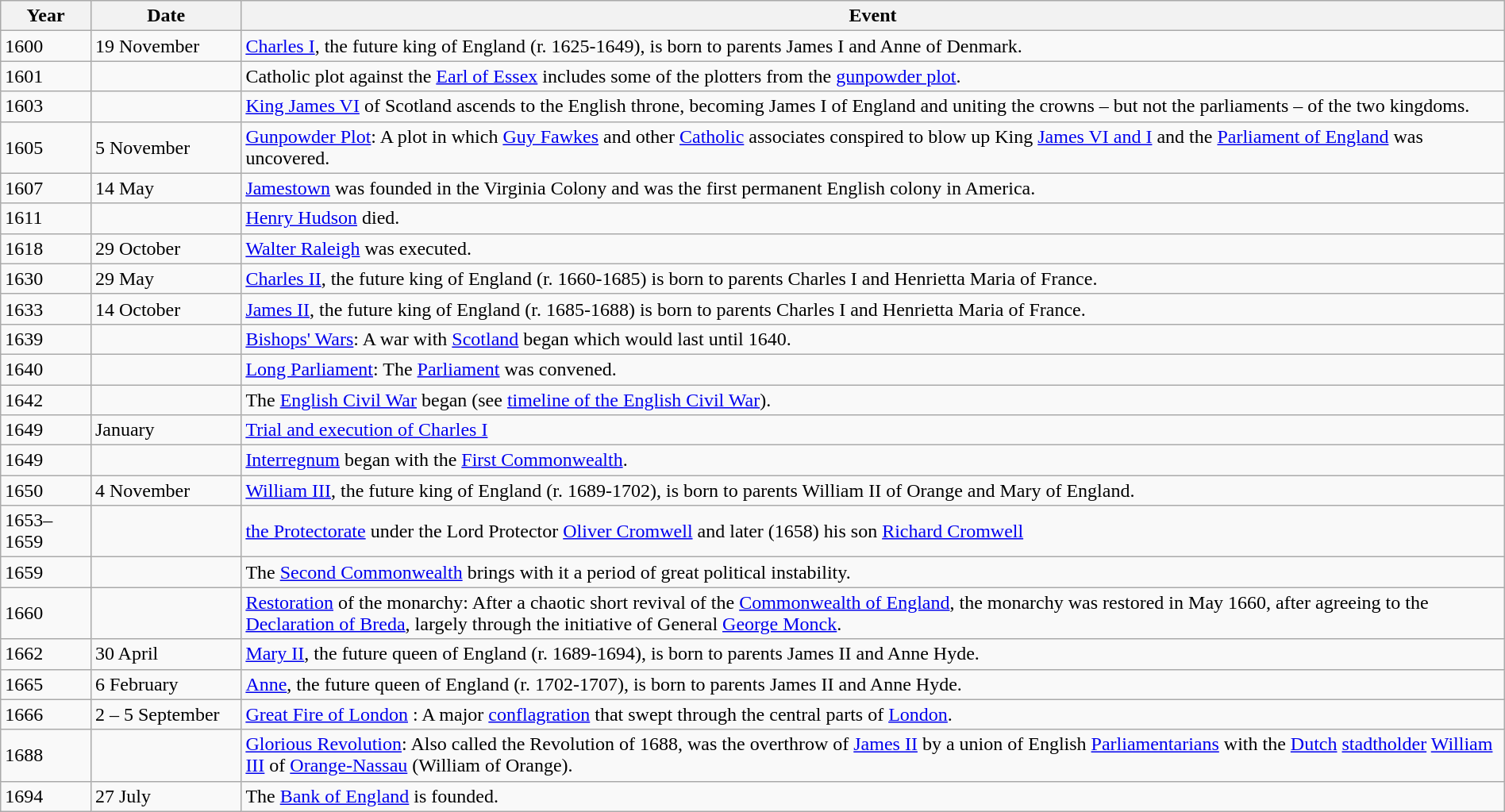<table class="wikitable" width="100%">
<tr>
<th style="width:6%">Year</th>
<th style="width:10%">Date</th>
<th>Event</th>
</tr>
<tr>
<td>1600</td>
<td>19 November</td>
<td><a href='#'>Charles I</a>, the future king of England (r. 1625-1649), is born to parents James I and Anne of Denmark.</td>
</tr>
<tr>
<td>1601</td>
<td></td>
<td>Catholic plot against the <a href='#'>Earl of Essex</a> includes some of the plotters from the <a href='#'>gunpowder plot</a>.</td>
</tr>
<tr>
<td>1603</td>
<td></td>
<td><a href='#'>King James VI</a> of Scotland ascends to the English throne, becoming James I of England and uniting the crowns – but not the parliaments – of the two kingdoms.</td>
</tr>
<tr>
<td>1605</td>
<td>5 November</td>
<td><a href='#'>Gunpowder Plot</a>: A plot in which <a href='#'>Guy Fawkes</a> and other <a href='#'>Catholic</a> associates conspired to blow up King <a href='#'>James VI and I</a> and the <a href='#'>Parliament of England</a> was uncovered.</td>
</tr>
<tr>
<td>1607</td>
<td>14 May</td>
<td><a href='#'>Jamestown</a> was founded in the Virginia Colony and was the first permanent English colony in America.</td>
</tr>
<tr>
<td>1611</td>
<td></td>
<td><a href='#'>Henry Hudson</a> died.</td>
</tr>
<tr>
<td>1618</td>
<td>29 October</td>
<td><a href='#'>Walter Raleigh</a> was executed.</td>
</tr>
<tr>
<td>1630</td>
<td>29 May</td>
<td><a href='#'>Charles II</a>, the future king of England (r. 1660-1685) is born to parents Charles I and Henrietta Maria of France.</td>
</tr>
<tr>
<td>1633</td>
<td>14 October</td>
<td><a href='#'>James II</a>, the future king of England (r. 1685-1688) is born to parents Charles I and Henrietta Maria of France.</td>
</tr>
<tr>
<td>1639</td>
<td></td>
<td><a href='#'>Bishops' Wars</a>: A war with <a href='#'>Scotland</a> began which would last until 1640.</td>
</tr>
<tr>
<td>1640</td>
<td></td>
<td><a href='#'>Long Parliament</a>: The <a href='#'>Parliament</a> was convened.</td>
</tr>
<tr>
<td>1642</td>
<td></td>
<td>The <a href='#'>English Civil War</a> began (see <a href='#'>timeline of the English Civil War</a>).</td>
</tr>
<tr>
<td>1649</td>
<td>January</td>
<td><a href='#'>Trial and execution of Charles I</a></td>
</tr>
<tr>
<td>1649</td>
<td></td>
<td><a href='#'>Interregnum</a> began with the <a href='#'>First Commonwealth</a>.</td>
</tr>
<tr>
<td>1650</td>
<td>4 November</td>
<td><a href='#'>William III</a>, the future king of England (r. 1689-1702), is born to parents William II of Orange and Mary of England.</td>
</tr>
<tr>
<td>1653–1659</td>
<td></td>
<td><a href='#'>the Protectorate</a> under the Lord Protector <a href='#'>Oliver Cromwell</a> and later (1658) his son <a href='#'>Richard Cromwell</a></td>
</tr>
<tr>
<td>1659</td>
<td></td>
<td>The <a href='#'>Second Commonwealth</a> brings with it a period of great political instability.</td>
</tr>
<tr>
<td>1660</td>
<td></td>
<td><a href='#'>Restoration</a> of the monarchy: After a chaotic short revival of the <a href='#'>Commonwealth of England</a>, the monarchy was restored in May 1660, after agreeing to the <a href='#'>Declaration of Breda</a>, largely through the initiative of General <a href='#'>George Monck</a>.</td>
</tr>
<tr>
<td>1662</td>
<td>30 April</td>
<td><a href='#'>Mary II</a>, the future queen of England (r. 1689-1694), is born to parents James II and Anne Hyde.</td>
</tr>
<tr>
<td>1665</td>
<td>6 February</td>
<td><a href='#'>Anne</a>, the future queen of England (r. 1702-1707), is born to parents James II and Anne Hyde.</td>
</tr>
<tr>
<td>1666</td>
<td>2 – 5 September</td>
<td><a href='#'>Great Fire of London</a> : A major <a href='#'>conflagration</a> that swept through the central parts of <a href='#'>London</a>.</td>
</tr>
<tr>
<td>1688</td>
<td></td>
<td><a href='#'>Glorious Revolution</a>: Also called the Revolution of 1688, was the overthrow of <a href='#'>James II</a> by a union of English <a href='#'>Parliamentarians</a> with the <a href='#'>Dutch</a> <a href='#'>stadtholder</a> <a href='#'>William III</a> of <a href='#'>Orange-Nassau</a> (William of Orange).</td>
</tr>
<tr>
<td>1694</td>
<td>27 July</td>
<td>The <a href='#'>Bank of England</a> is founded.</td>
</tr>
</table>
